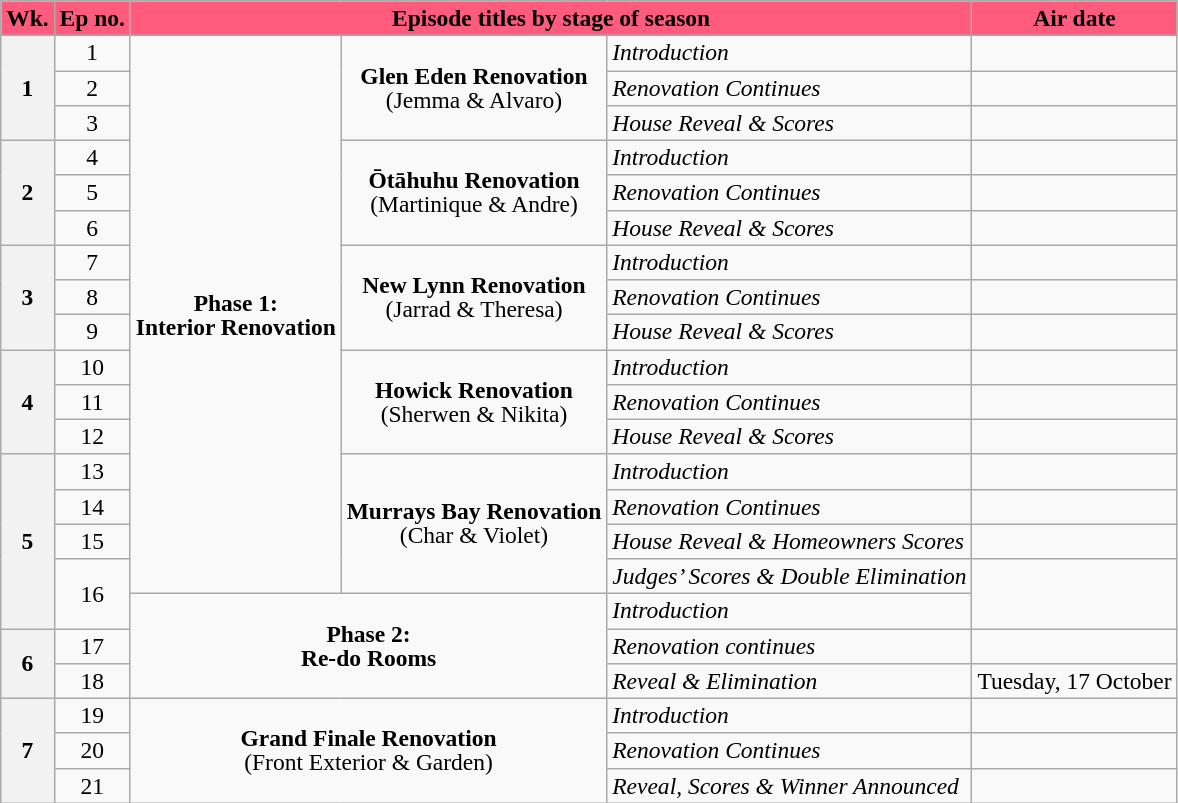<table class="wikitable" style="text-align:center; font-size:98%; line-height:16px;">
<tr>
<th scope="col" style="background:#FF5C7D; color:black;">Wk.</th>
<th scope="col" style="background:#FF5C7D; color:black;">Ep no.</th>
<th scope="col" style="background:#FF5C7D; color:black;"  colspan="3">Episode titles by stage of season</th>
<th scope="col" style="background:#FF5C7D; color:black;">Air date</th>
</tr>
<tr>
<th rowspan="3">1</th>
<td>1</td>
<td rowspan="16"><strong>Phase 1:<br>Interior Renovation</strong></td>
<td rowspan="3"><strong>Glen Eden Renovation</strong><br>(Jemma & Alvaro)</td>
<td style="text-align:left"><em>Introduction</em></td>
<td style="text-align:left"></td>
</tr>
<tr>
<td>2</td>
<td style="text-align:left"><em>Renovation Continues</em></td>
<td style="text-align:left"></td>
</tr>
<tr>
<td>3</td>
<td style="text-align:left"><em>House Reveal & Scores</em></td>
<td style="text-align:left"></td>
</tr>
<tr>
<th rowspan="3">2</th>
<td>4</td>
<td rowspan="3"><strong>Ōtāhuhu Renovation</strong><br>(Martinique & Andre)</td>
<td style="text-align:left"><em>Introduction</em></td>
<td style="text-align:left"></td>
</tr>
<tr>
<td>5</td>
<td style="text-align:left"><em>Renovation Continues</em></td>
<td style="text-align:left"></td>
</tr>
<tr>
<td>6</td>
<td style="text-align:left"><em>House Reveal & Scores</em></td>
<td style="text-align:left"></td>
</tr>
<tr>
<th rowspan="3">3</th>
<td>7</td>
<td rowspan="3"><strong>New Lynn Renovation</strong><br>(Jarrad & Theresa)</td>
<td style="text-align:left"><em>Introduction</em></td>
<td style="text-align:left"></td>
</tr>
<tr>
<td>8</td>
<td style="text-align:left"><em>Renovation Continues</em></td>
<td style="text-align:left"></td>
</tr>
<tr>
<td>9</td>
<td style="text-align:left"><em>House Reveal & Scores</em></td>
<td style="text-align:left"></td>
</tr>
<tr>
<th rowspan="3">4</th>
<td>10</td>
<td rowspan="3"><strong>Howick Renovation</strong><br>(Sherwen & Nikita)</td>
<td style="text-align:left"><em>Introduction</em></td>
<td style="text-align:left"></td>
</tr>
<tr>
<td>11</td>
<td style="text-align:left"><em>Renovation Continues</em></td>
<td style="text-align:left"></td>
</tr>
<tr>
<td>12</td>
<td style="text-align:left"><em>House Reveal & Scores</em></td>
<td style="text-align:left"></td>
</tr>
<tr>
<th rowspan="5">5</th>
<td>13</td>
<td rowspan="4"><strong>Murrays Bay Renovation</strong><br>(Char & Violet)</td>
<td style="text-align:left"><em>Introduction</em></td>
<td style="text-align:left"></td>
</tr>
<tr>
<td>14</td>
<td style="text-align:left"><em>Renovation Continues</em></td>
<td style="text-align:left"></td>
</tr>
<tr>
<td>15</td>
<td style="text-align:left"><em>House Reveal & Homeowners Scores</em></td>
<td style="text-align:left"></td>
</tr>
<tr>
<td rowspan=2>16</td>
<td style="text-align:left"><em>Judges’ Scores & Double Elimination</em></td>
<td rowspan=2 style="text-align:left"></td>
</tr>
<tr>
<td colspan=2 rowspan="3"><strong>Phase 2:<br>Re-do Rooms</strong></td>
<td style="text-align:left"><em>Introduction</em></td>
</tr>
<tr>
<th rowspan="2">6</th>
<td>17</td>
<td style="text-align:left"><em>Renovation continues</em></td>
<td style="text-align:left"></td>
</tr>
<tr>
<td>18</td>
<td style="text-align:left"><em>Reveal & Elimination</em></td>
<td style="text-align:left">Tuesday, 17 October</td>
</tr>
<tr>
<th rowspan="3">7</th>
<td>19</td>
<td colspan=2 rowspan="3"><strong>Grand Finale Renovation</strong><br>(Front Exterior & Garden)</td>
<td style="text-align:left"><em>Introduction</em></td>
<td style="text-align:left"></td>
</tr>
<tr>
<td>20</td>
<td style="text-align:left"><em>Renovation Continues</em></td>
<td style="text-align:left"></td>
</tr>
<tr>
<td>21</td>
<td style="text-align:left"><em>Reveal, Scores & Winner Announced</em></td>
<td style="text-align:left"></td>
</tr>
</table>
